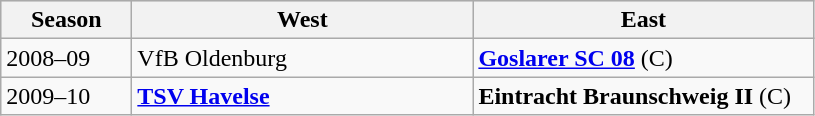<table class="wikitable">
<tr align="center" bgcolor="#dfdfdf">
<th width="80">Season</th>
<th width="220">West</th>
<th width="220">East</th>
</tr>
<tr>
<td>2008–09</td>
<td>VfB Oldenburg</td>
<td><strong><a href='#'>Goslarer SC 08</a></strong> (C)</td>
</tr>
<tr>
<td>2009–10</td>
<td><strong><a href='#'>TSV Havelse</a></strong></td>
<td><strong>Eintracht Braunschweig II</strong> (C)</td>
</tr>
</table>
